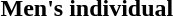<table>
<tr>
<th scope="row">Men's individual<br></th>
<td></td>
<td></td>
<td></td>
</tr>
</table>
